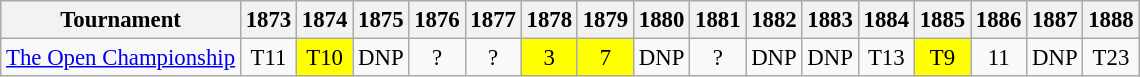<table class="wikitable" style="font-size:95%;text-align:center;">
<tr>
<th>Tournament</th>
<th>1873</th>
<th>1874</th>
<th>1875</th>
<th>1876</th>
<th>1877</th>
<th>1878</th>
<th>1879</th>
<th>1880</th>
<th>1881</th>
<th>1882</th>
<th>1883</th>
<th>1884</th>
<th>1885</th>
<th>1886</th>
<th>1887</th>
<th>1888</th>
</tr>
<tr>
<td align=left><a href='#'>The Open Championship</a></td>
<td>T11</td>
<td style="background:yellow;">T10</td>
<td>DNP</td>
<td>?</td>
<td>?</td>
<td style="background:yellow;">3</td>
<td style="background:yellow;">7</td>
<td>DNP</td>
<td>?</td>
<td>DNP</td>
<td>DNP</td>
<td>T13</td>
<td style="background:yellow;">T9</td>
<td>11</td>
<td>DNP</td>
<td>T23</td>
</tr>
</table>
